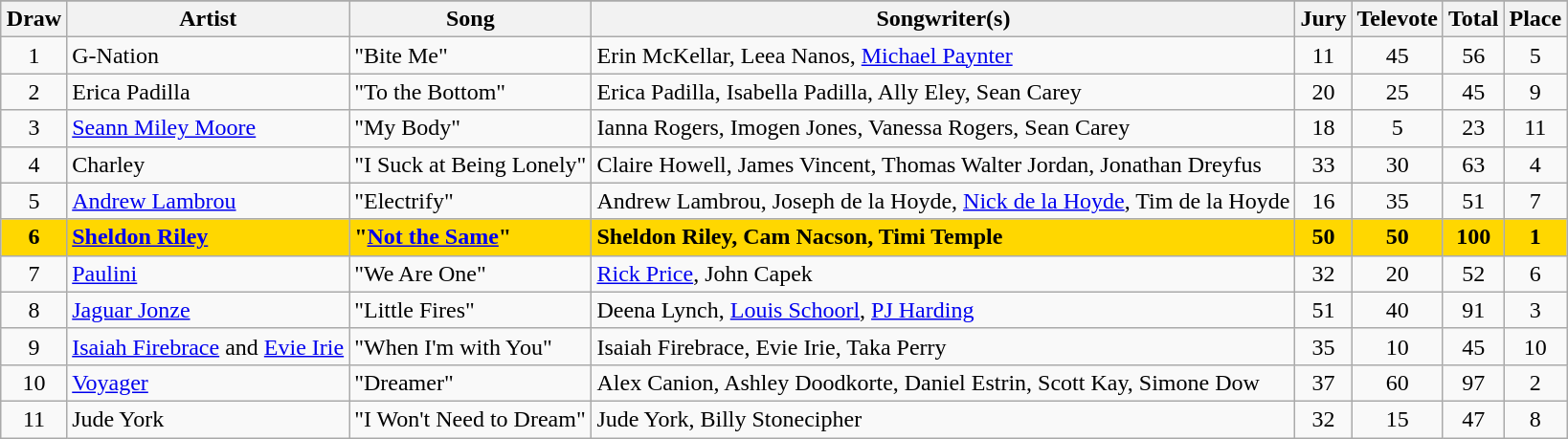<table class="sortable wikitable" style="margin: 1em auto 1em auto;">
<tr>
</tr>
<tr>
<th>Draw</th>
<th>Artist</th>
<th>Song</th>
<th>Songwriter(s)</th>
<th>Jury</th>
<th>Televote</th>
<th>Total</th>
<th>Place</th>
</tr>
<tr>
<td align="center">1</td>
<td>G-Nation</td>
<td>"Bite Me"</td>
<td>Erin McKellar, Leea Nanos, <a href='#'>Michael Paynter</a></td>
<td align="center">11</td>
<td align="center">45</td>
<td align="center">56</td>
<td align="center">5</td>
</tr>
<tr>
<td align="center">2</td>
<td>Erica Padilla</td>
<td>"To the Bottom"</td>
<td>Erica Padilla, Isabella Padilla, Ally Eley, Sean Carey</td>
<td align="center">20</td>
<td align="center">25</td>
<td align="center">45</td>
<td align="center">9</td>
</tr>
<tr>
<td align="center">3</td>
<td><a href='#'>Seann Miley Moore</a></td>
<td>"My Body"</td>
<td>Ianna Rogers, Imogen Jones, Vanessa Rogers, Sean Carey</td>
<td align="center">18</td>
<td align="center">5</td>
<td align="center">23</td>
<td align="center">11</td>
</tr>
<tr>
<td align="center">4</td>
<td>Charley</td>
<td>"I Suck at Being Lonely"</td>
<td>Claire Howell, James Vincent, Thomas Walter Jordan, Jonathan Dreyfus</td>
<td align="center">33</td>
<td align="center">30</td>
<td align="center">63</td>
<td align="center">4</td>
</tr>
<tr>
<td align="center">5</td>
<td><a href='#'>Andrew Lambrou</a></td>
<td>"Electrify"</td>
<td>Andrew Lambrou, Joseph de la Hoyde, <a href='#'>Nick de la Hoyde</a>, Tim de la Hoyde</td>
<td align="center">16</td>
<td align="center">35</td>
<td align="center">51</td>
<td align="center">7</td>
</tr>
<tr style="font-weight:bold; background:gold;">
<td align="center">6</td>
<td><a href='#'>Sheldon Riley</a></td>
<td>"<a href='#'>Not the Same</a>"</td>
<td>Sheldon Riley, Cam Nacson, Timi Temple</td>
<td align="center">50</td>
<td align="center">50</td>
<td align="center">100</td>
<td align="center">1</td>
</tr>
<tr>
<td align="center">7</td>
<td><a href='#'>Paulini</a></td>
<td>"We Are One"</td>
<td><a href='#'>Rick Price</a>, John Capek</td>
<td align="center">32</td>
<td align="center">20</td>
<td align="center">52</td>
<td align="center">6</td>
</tr>
<tr>
<td align="center">8</td>
<td><a href='#'>Jaguar Jonze</a></td>
<td>"Little Fires"</td>
<td>Deena Lynch, <a href='#'>Louis Schoorl</a>, <a href='#'>PJ Harding</a></td>
<td align="center">51</td>
<td align="center">40</td>
<td align="center">91</td>
<td align="center">3</td>
</tr>
<tr>
<td align="center">9</td>
<td><a href='#'>Isaiah Firebrace</a> and <a href='#'>Evie Irie</a></td>
<td>"When I'm with You"</td>
<td>Isaiah Firebrace, Evie Irie, Taka Perry</td>
<td align="center">35</td>
<td align="center">10</td>
<td align="center">45</td>
<td align="center">10</td>
</tr>
<tr>
<td align="center">10</td>
<td><a href='#'>Voyager</a></td>
<td>"Dreamer"</td>
<td>Alex Canion, Ashley Doodkorte, Daniel Estrin, Scott Kay, Simone Dow</td>
<td align="center">37</td>
<td align="center">60</td>
<td align="center">97</td>
<td align="center">2</td>
</tr>
<tr>
<td align="center">11</td>
<td>Jude York</td>
<td>"I Won't Need to Dream"</td>
<td>Jude York, Billy Stonecipher</td>
<td align="center">32</td>
<td align="center">15</td>
<td align="center">47</td>
<td align="center">8</td>
</tr>
</table>
